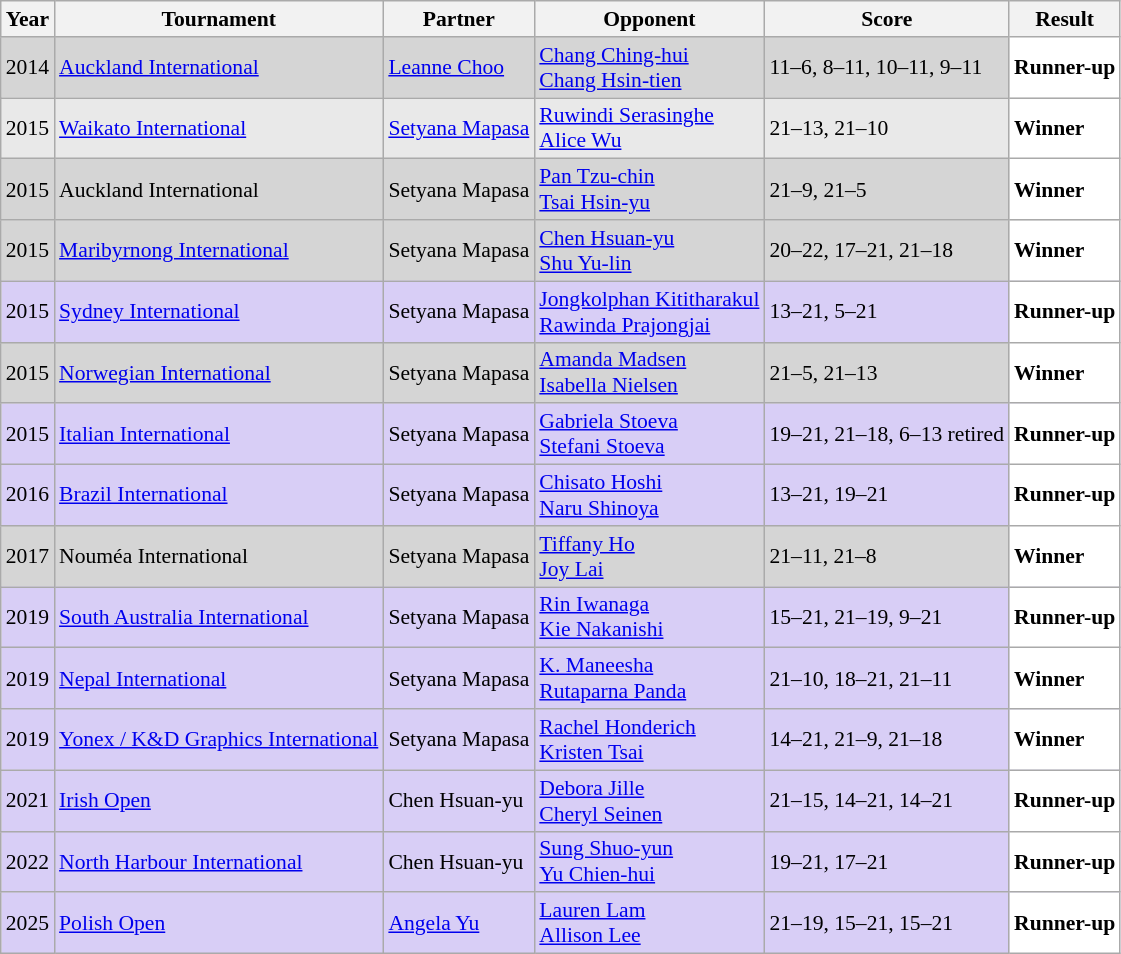<table class="sortable wikitable" style="font-size: 90%;">
<tr>
<th>Year</th>
<th>Tournament</th>
<th>Partner</th>
<th>Opponent</th>
<th>Score</th>
<th>Result</th>
</tr>
<tr style="background:#D5D5D5">
<td align="center">2014</td>
<td align="left"><a href='#'>Auckland International</a></td>
<td align="left"> <a href='#'>Leanne Choo</a></td>
<td align="left"> <a href='#'>Chang Ching-hui</a><br> <a href='#'>Chang Hsin-tien</a></td>
<td align="left">11–6, 8–11, 10–11, 9–11</td>
<td style="text-align:left; background:white"> <strong>Runner-up</strong></td>
</tr>
<tr style="background:#E9E9E9">
<td align="center">2015</td>
<td align="left"><a href='#'>Waikato International</a></td>
<td align="left"> <a href='#'>Setyana Mapasa</a></td>
<td align="left"> <a href='#'>Ruwindi Serasinghe</a><br> <a href='#'>Alice Wu</a></td>
<td align="left">21–13, 21–10</td>
<td style="text-align:left; background:white"> <strong>Winner</strong></td>
</tr>
<tr style="background:#D5D5D5">
<td align="center">2015</td>
<td align="left">Auckland International</td>
<td align="left"> Setyana Mapasa</td>
<td align="left"> <a href='#'>Pan Tzu-chin</a><br> <a href='#'>Tsai Hsin-yu</a></td>
<td align="left">21–9, 21–5</td>
<td style="text-align:left; background:white"> <strong>Winner</strong></td>
</tr>
<tr style="background:#D5D5D5">
<td align="center">2015</td>
<td align="left"><a href='#'>Maribyrnong International</a></td>
<td align="left"> Setyana Mapasa</td>
<td align="left"> <a href='#'>Chen Hsuan-yu</a><br> <a href='#'>Shu Yu-lin</a></td>
<td align="left">20–22, 17–21, 21–18</td>
<td style="text-align:left; background:white"> <strong>Winner</strong></td>
</tr>
<tr style="background:#D8CEF6">
<td align="center">2015</td>
<td align="left"><a href='#'>Sydney International</a></td>
<td align="left"> Setyana Mapasa</td>
<td align="left"> <a href='#'>Jongkolphan Kititharakul</a><br> <a href='#'>Rawinda Prajongjai</a></td>
<td align="left">13–21, 5–21</td>
<td style="text-align:left; background:white"> <strong>Runner-up</strong></td>
</tr>
<tr style="background:#D5D5D5">
<td align="center">2015</td>
<td align="left"><a href='#'>Norwegian International</a></td>
<td align="left"> Setyana Mapasa</td>
<td align="left"> <a href='#'>Amanda Madsen</a><br> <a href='#'>Isabella Nielsen</a></td>
<td align="left">21–5, 21–13</td>
<td style="text-align:left; background:white"> <strong>Winner</strong></td>
</tr>
<tr style="background:#D8CEF6">
<td align="center">2015</td>
<td align="left"><a href='#'>Italian International</a></td>
<td align="left"> Setyana Mapasa</td>
<td align="left"> <a href='#'>Gabriela Stoeva</a><br> <a href='#'>Stefani Stoeva</a></td>
<td align="left">19–21, 21–18, 6–13 retired</td>
<td style="text-align:left; background:white"> <strong>Runner-up</strong></td>
</tr>
<tr style="background:#D8CEF6">
<td align="center">2016</td>
<td align="left"><a href='#'>Brazil International</a></td>
<td align="left"> Setyana Mapasa</td>
<td align="left"> <a href='#'>Chisato Hoshi</a><br> <a href='#'>Naru Shinoya</a></td>
<td align="left">13–21, 19–21</td>
<td style="text-align:left; background:white"> <strong>Runner-up</strong></td>
</tr>
<tr style="background:#D5D5D5">
<td align="center">2017</td>
<td align="left">Nouméa International</td>
<td align="left"> Setyana Mapasa</td>
<td align="left"> <a href='#'>Tiffany Ho</a><br> <a href='#'>Joy Lai</a></td>
<td align="left">21–11, 21–8</td>
<td style="text-align:left; background:white"> <strong>Winner</strong></td>
</tr>
<tr style="background:#D8CEF6">
<td align="center">2019</td>
<td align="left"><a href='#'>South Australia International</a></td>
<td align="left"> Setyana Mapasa</td>
<td align="left"> <a href='#'>Rin Iwanaga</a><br> <a href='#'>Kie Nakanishi</a></td>
<td align="left">15–21, 21–19, 9–21</td>
<td style="text-align:left; background:white"> <strong>Runner-up</strong></td>
</tr>
<tr style="background:#D8CEF6">
<td align="center">2019</td>
<td align="left"><a href='#'>Nepal International</a></td>
<td align="left"> Setyana Mapasa</td>
<td align="left"> <a href='#'>K. Maneesha</a><br> <a href='#'>Rutaparna Panda</a></td>
<td align="left">21–10, 18–21, 21–11</td>
<td style="text-align:left; background:white"> <strong>Winner</strong></td>
</tr>
<tr style="background:#D8CEF6">
<td align="center">2019</td>
<td align="left"><a href='#'>Yonex / K&D Graphics International</a></td>
<td align="left"> Setyana Mapasa</td>
<td align="left"> <a href='#'>Rachel Honderich</a><br> <a href='#'>Kristen Tsai</a></td>
<td align="left">14–21, 21–9, 21–18</td>
<td style="text-align:left; background:white"> <strong>Winner</strong></td>
</tr>
<tr style="background:#D8CEF6">
<td align="center">2021</td>
<td align="left"><a href='#'>Irish Open</a></td>
<td align="left"> Chen Hsuan-yu</td>
<td align="left"> <a href='#'>Debora Jille</a><br> <a href='#'>Cheryl Seinen</a></td>
<td align="left">21–15, 14–21, 14–21</td>
<td style="text-align:left; background:white"> <strong>Runner-up</strong></td>
</tr>
<tr style="background:#D8CEF6">
<td align="center">2022</td>
<td align="left"><a href='#'>North Harbour International</a></td>
<td align="left"> Chen Hsuan-yu</td>
<td align="left"> <a href='#'>Sung Shuo-yun</a><br> <a href='#'>Yu Chien-hui</a></td>
<td align="left">19–21, 17–21</td>
<td style="text-align:left; background:white"> <strong>Runner-up</strong></td>
</tr>
<tr style="background:#D8CEF6">
<td align="center">2025</td>
<td align="left"><a href='#'>Polish Open</a></td>
<td align="left"> <a href='#'>Angela Yu</a></td>
<td align="left"> <a href='#'>Lauren Lam</a><br>  <a href='#'>Allison Lee</a></td>
<td align="left">21–19, 15–21, 15–21</td>
<td style="text-align:left; background:white"> <strong>Runner-up</strong></td>
</tr>
</table>
